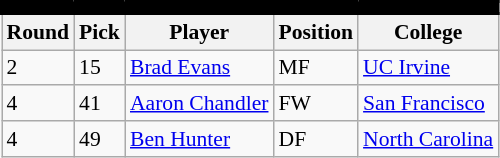<table class="wikitable sortable" style="text-align:center; font-size:90%; text-align:left;">
<tr style="border-spacing: 2px; border: 2px solid black;">
<td colspan="7" bgcolor="#000000" color="#000000" border="#FED000" align="center"><strong></strong></td>
</tr>
<tr>
<th><strong>Round</strong></th>
<th><strong>Pick</strong></th>
<th><strong>Player</strong></th>
<th><strong>Position</strong></th>
<th><strong>College</strong></th>
</tr>
<tr>
<td>2</td>
<td>15</td>
<td> <a href='#'>Brad Evans</a></td>
<td>MF</td>
<td><a href='#'>UC Irvine</a></td>
</tr>
<tr>
<td>4</td>
<td>41</td>
<td> <a href='#'>Aaron Chandler</a></td>
<td>FW</td>
<td><a href='#'>San Francisco</a></td>
</tr>
<tr>
<td>4</td>
<td>49</td>
<td> <a href='#'>Ben Hunter</a></td>
<td>DF</td>
<td><a href='#'>North Carolina</a></td>
</tr>
</table>
